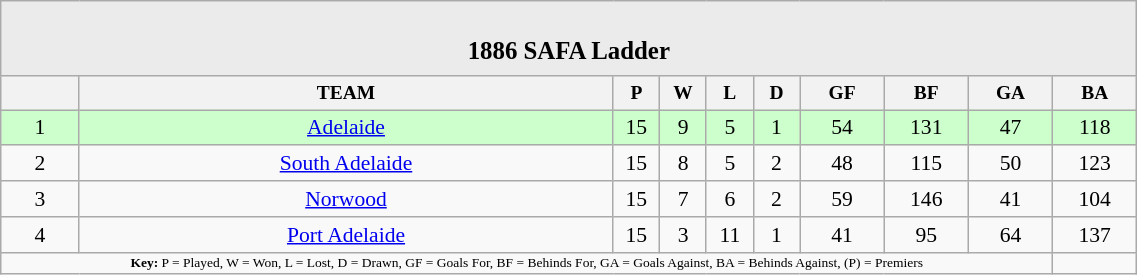<table class="wikitable" style="text-align: center; font-size: 90%; width: 60%">
<tr>
<td colspan="10" style="background: #EBEBEB;"><br><table border="0" width="100%" cellpadding="0" cellspacing="0">
<tr style="background: #EBEBEB;">
<td width="25%" style="border: 0;"></td>
<td style="border: 0; font-size: 115%;"><strong>1886 SAFA Ladder</strong></td>
<td width="25%" style="border: 0;"></td>
</tr>
</table>
</td>
</tr>
<tr style="text-align: center; font-size: 90%;">
<th></th>
<th>TEAM</th>
<th width="25">P</th>
<th width="25">W</th>
<th width="25">L</th>
<th width="25">D</th>
<th width="50">GF</th>
<th width="50">BF</th>
<th width="50">GA</th>
<th width="50">BA</th>
</tr>
<tr style="background: #CCFFCC;">
<td>1</td>
<td><a href='#'>Adelaide</a></td>
<td>15</td>
<td>9</td>
<td>5</td>
<td>1</td>
<td>54</td>
<td>131</td>
<td>47</td>
<td>118</td>
</tr>
<tr>
<td>2</td>
<td><a href='#'>South Adelaide</a></td>
<td>15</td>
<td>8</td>
<td>5</td>
<td>2</td>
<td>48</td>
<td>115</td>
<td>50</td>
<td>123</td>
</tr>
<tr>
<td>3</td>
<td><a href='#'>Norwood</a></td>
<td>15</td>
<td>7</td>
<td>6</td>
<td>2</td>
<td>59</td>
<td>146</td>
<td>41</td>
<td>104</td>
</tr>
<tr>
<td>4</td>
<td><a href='#'>Port Adelaide</a></td>
<td>15</td>
<td>3</td>
<td>11</td>
<td>1</td>
<td>41</td>
<td>95</td>
<td>64</td>
<td>137</td>
</tr>
<tr style="font-size: xx-small;">
<td colspan="9"><strong>Key:</strong> P = Played, W = Won, L = Lost, D = Drawn, GF = Goals For, BF = Behinds For, GA = Goals Against, BA = Behinds Against, (P) = Premiers</td>
<td></td>
</tr>
</table>
